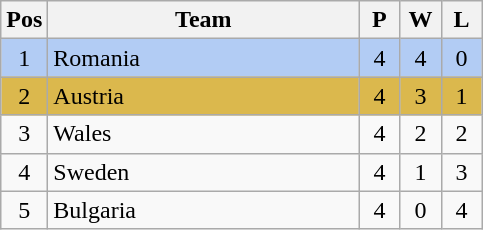<table class="wikitable" style="font-size: 100%">
<tr>
<th width=20>Pos</th>
<th width=200>Team</th>
<th width=20>P</th>
<th width=20>W</th>
<th width=20>L</th>
</tr>
<tr align=center style="background: #b2ccf4;">
<td>1</td>
<td align="left"> Romania</td>
<td>4</td>
<td>4</td>
<td>0</td>
</tr>
<tr align=center style="background: #DBB84D;">
<td>2</td>
<td align="left"> Austria</td>
<td>4</td>
<td>3</td>
<td>1</td>
</tr>
<tr align=center>
<td>3</td>
<td align="left"> Wales</td>
<td>4</td>
<td>2</td>
<td>2</td>
</tr>
<tr align=center>
<td>4</td>
<td align="left"> Sweden</td>
<td>4</td>
<td>1</td>
<td>3</td>
</tr>
<tr align=center>
<td>5</td>
<td align="left"> Bulgaria</td>
<td>4</td>
<td>0</td>
<td>4</td>
</tr>
</table>
